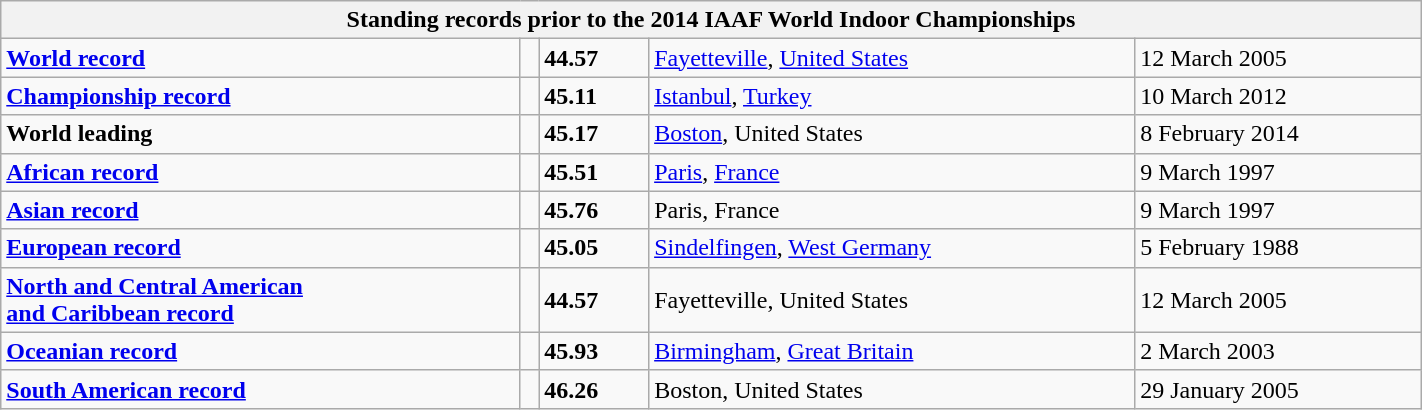<table class="wikitable" width=75%>
<tr>
<th colspan="5">Standing records prior to the 2014 IAAF World Indoor Championships</th>
</tr>
<tr>
<td><strong><a href='#'>World record</a></strong></td>
<td></td>
<td><strong>44.57</strong></td>
<td><a href='#'>Fayetteville</a>, <a href='#'>United States</a></td>
<td>12 March 2005</td>
</tr>
<tr>
<td><strong><a href='#'>Championship record</a></strong></td>
<td></td>
<td><strong>45.11</strong></td>
<td><a href='#'>Istanbul</a>, <a href='#'>Turkey</a></td>
<td>10 March 2012</td>
</tr>
<tr>
<td><strong>World leading</strong></td>
<td></td>
<td><strong>45.17</strong></td>
<td><a href='#'>Boston</a>, United States</td>
<td>8 February 2014</td>
</tr>
<tr>
<td><strong><a href='#'>African record</a></strong></td>
<td></td>
<td><strong>45.51</strong></td>
<td><a href='#'>Paris</a>, <a href='#'>France</a></td>
<td>9 March 1997</td>
</tr>
<tr>
<td><strong><a href='#'>Asian record</a></strong></td>
<td></td>
<td><strong>45.76</strong></td>
<td>Paris, France</td>
<td>9 March 1997</td>
</tr>
<tr>
<td><strong><a href='#'>European record</a></strong></td>
<td></td>
<td><strong>45.05</strong></td>
<td><a href='#'>Sindelfingen</a>, <a href='#'>West Germany</a></td>
<td>5 February 1988</td>
</tr>
<tr>
<td><strong><a href='#'>North and Central American <br>and Caribbean record</a></strong></td>
<td></td>
<td><strong>44.57</strong></td>
<td>Fayetteville, United States</td>
<td>12 March 2005</td>
</tr>
<tr>
<td><strong><a href='#'>Oceanian record</a></strong></td>
<td></td>
<td><strong>45.93</strong></td>
<td><a href='#'>Birmingham</a>, <a href='#'>Great Britain</a></td>
<td>2 March 2003</td>
</tr>
<tr>
<td><strong><a href='#'>South American record</a></strong></td>
<td></td>
<td><strong>46.26</strong></td>
<td>Boston, United States</td>
<td>29 January 2005</td>
</tr>
</table>
